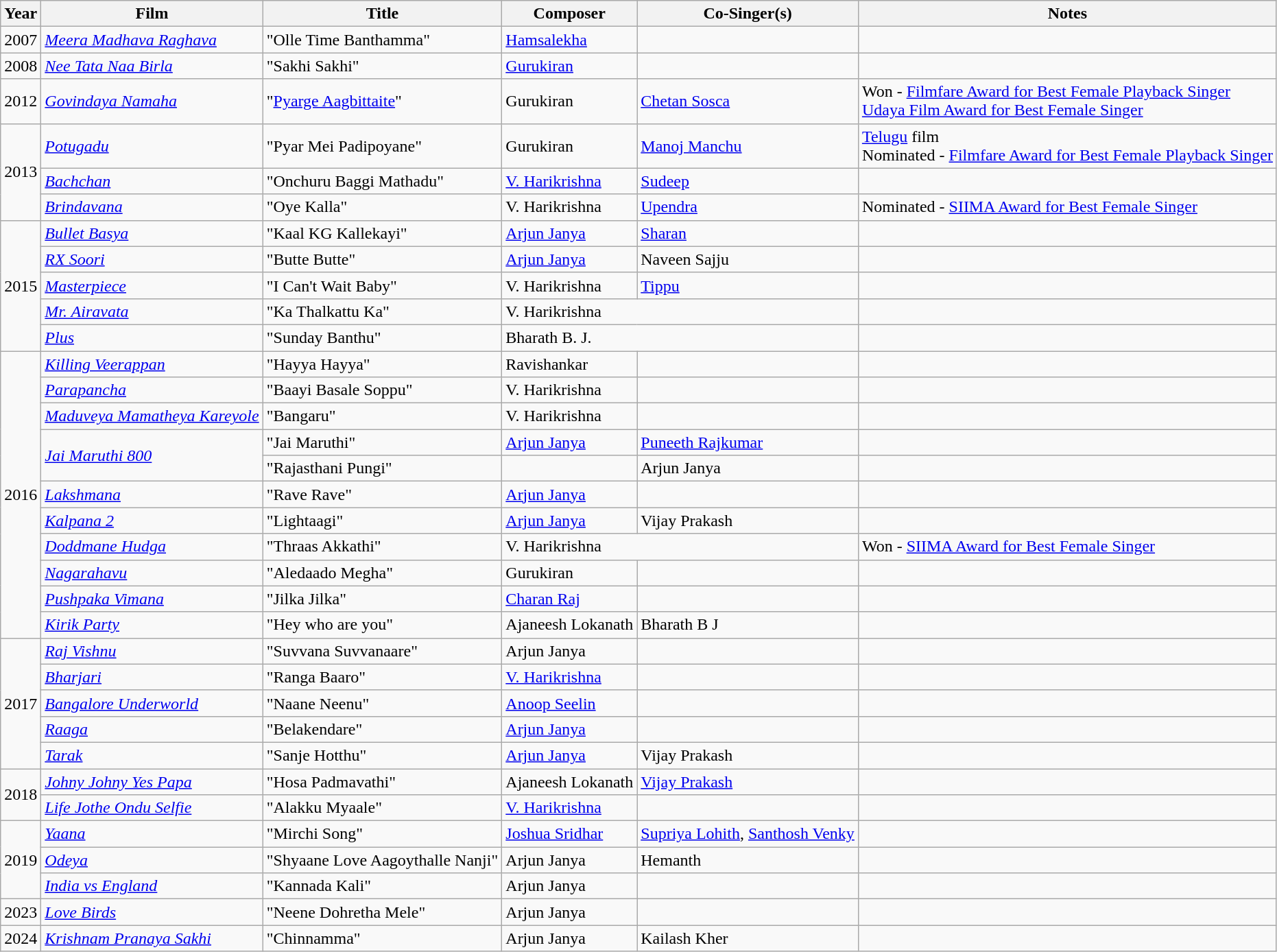<table class="wikitable sortable">
<tr>
<th>Year</th>
<th>Film</th>
<th>Title</th>
<th>Composer</th>
<th>Co-Singer(s)</th>
<th>Notes</th>
</tr>
<tr>
<td>2007</td>
<td><em><a href='#'>Meera Madhava Raghava</a></em></td>
<td>"Olle Time Banthamma"</td>
<td><a href='#'>Hamsalekha</a></td>
<td></td>
<td></td>
</tr>
<tr>
<td>2008</td>
<td><em><a href='#'>Nee Tata Naa Birla</a></em></td>
<td>"Sakhi Sakhi"</td>
<td><a href='#'>Gurukiran</a></td>
<td></td>
<td></td>
</tr>
<tr>
<td>2012</td>
<td><em><a href='#'>Govindaya Namaha</a></em></td>
<td>"<a href='#'>Pyarge Aagbittaite</a>"</td>
<td>Gurukiran</td>
<td><a href='#'>Chetan Sosca</a></td>
<td>Won - <a href='#'>Filmfare Award for Best Female Playback Singer</a> <br> <a href='#'>Udaya Film Award for Best Female Singer</a></td>
</tr>
<tr>
<td rowspan="3">2013</td>
<td><em><a href='#'>Potugadu</a></em></td>
<td>"Pyar Mei Padipoyane"</td>
<td>Gurukiran</td>
<td><a href='#'>Manoj Manchu</a></td>
<td><a href='#'>Telugu</a> film <br> Nominated - <a href='#'>Filmfare Award for Best Female Playback Singer</a></td>
</tr>
<tr>
<td><em><a href='#'>Bachchan</a></em></td>
<td>"Onchuru Baggi Mathadu"</td>
<td><a href='#'>V. Harikrishna</a></td>
<td><a href='#'>Sudeep</a></td>
<td></td>
</tr>
<tr>
<td><em><a href='#'>Brindavana</a></em></td>
<td>"Oye Kalla"</td>
<td>V. Harikrishna</td>
<td><a href='#'>Upendra</a></td>
<td>Nominated - <a href='#'>SIIMA Award for Best Female Singer</a></td>
</tr>
<tr>
<td rowspan="5">2015</td>
<td><em><a href='#'>Bullet Basya</a></em></td>
<td>"Kaal KG Kallekayi"</td>
<td><a href='#'>Arjun Janya</a></td>
<td><a href='#'>Sharan</a></td>
<td></td>
</tr>
<tr>
<td><em><a href='#'>RX Soori</a></em></td>
<td>"Butte Butte"</td>
<td><a href='#'>Arjun Janya</a></td>
<td>Naveen Sajju</td>
<td></td>
</tr>
<tr>
<td><em><a href='#'>Masterpiece</a></em></td>
<td>"I Can't Wait Baby"</td>
<td>V. Harikrishna</td>
<td><a href='#'>Tippu</a></td>
<td></td>
</tr>
<tr>
<td><em><a href='#'>Mr. Airavata</a></em></td>
<td>"Ka Thalkattu Ka"</td>
<td colspan="2">V. Harikrishna</td>
<td></td>
</tr>
<tr>
<td><em><a href='#'>Plus</a></em></td>
<td>"Sunday Banthu"</td>
<td colspan="2">Bharath B. J.</td>
<td></td>
</tr>
<tr>
<td rowspan="11">2016</td>
<td><em><a href='#'>Killing Veerappan</a></em></td>
<td>"Hayya Hayya"</td>
<td>Ravishankar</td>
<td></td>
<td></td>
</tr>
<tr>
<td><em><a href='#'>Parapancha</a></em></td>
<td>"Baayi Basale Soppu"</td>
<td>V. Harikrishna</td>
<td></td>
<td></td>
</tr>
<tr>
<td><em><a href='#'>Maduveya Mamatheya Kareyole</a></em></td>
<td>"Bangaru"</td>
<td>V. Harikrishna</td>
<td></td>
<td></td>
</tr>
<tr>
<td rowspan="2"><em><a href='#'>Jai Maruthi 800</a></em></td>
<td>"Jai Maruthi"</td>
<td><a href='#'>Arjun Janya</a></td>
<td><a href='#'>Puneeth Rajkumar</a></td>
<td></td>
</tr>
<tr>
<td>"Rajasthani Pungi"</td>
<td></td>
<td>Arjun Janya</td>
<td></td>
</tr>
<tr>
<td><em><a href='#'>Lakshmana</a></em></td>
<td>"Rave Rave"</td>
<td><a href='#'>Arjun Janya</a></td>
<td></td>
<td></td>
</tr>
<tr>
<td><em><a href='#'>Kalpana 2</a></em></td>
<td>"Lightaagi"</td>
<td><a href='#'>Arjun Janya</a></td>
<td>Vijay Prakash</td>
<td></td>
</tr>
<tr>
<td><em><a href='#'>Doddmane Hudga</a></em></td>
<td>"Thraas Akkathi"</td>
<td colspan="2">V. Harikrishna</td>
<td>Won - <a href='#'>SIIMA Award for Best Female Singer</a></td>
</tr>
<tr>
<td><em><a href='#'>Nagarahavu</a></em></td>
<td>"Aledaado Megha"</td>
<td>Gurukiran</td>
<td></td>
<td></td>
</tr>
<tr>
<td><em><a href='#'>Pushpaka Vimana</a></em></td>
<td>"Jilka Jilka"</td>
<td><a href='#'>Charan Raj</a></td>
<td></td>
<td></td>
</tr>
<tr>
<td><em><a href='#'>Kirik Party</a></em></td>
<td>"Hey who are you"</td>
<td>Ajaneesh Lokanath</td>
<td>Bharath B J</td>
<td></td>
</tr>
<tr>
<td rowspan="5">2017</td>
<td><em><a href='#'>Raj Vishnu</a></em></td>
<td>"Suvvana Suvvanaare"</td>
<td>Arjun Janya</td>
<td></td>
<td></td>
</tr>
<tr>
<td><em><a href='#'>Bharjari</a></em></td>
<td>"Ranga Baaro"</td>
<td><a href='#'>V. Harikrishna</a></td>
<td></td>
<td></td>
</tr>
<tr>
<td><em><a href='#'>Bangalore Underworld</a></em></td>
<td>"Naane Neenu"</td>
<td><a href='#'>Anoop Seelin</a></td>
<td></td>
<td></td>
</tr>
<tr>
<td><em><a href='#'>Raaga</a></em></td>
<td>"Belakendare"</td>
<td><a href='#'>Arjun Janya</a></td>
<td></td>
<td></td>
</tr>
<tr>
<td><em><a href='#'>Tarak</a></em></td>
<td>"Sanje Hotthu"</td>
<td><a href='#'>Arjun Janya</a></td>
<td>Vijay Prakash</td>
<td></td>
</tr>
<tr>
<td rowspan="2">2018</td>
<td><em><a href='#'>Johny Johny Yes Papa</a></em></td>
<td>"Hosa Padmavathi"</td>
<td>Ajaneesh Lokanath</td>
<td><a href='#'>Vijay Prakash</a></td>
<td></td>
</tr>
<tr>
<td><em><a href='#'>Life Jothe Ondu Selfie</a></em></td>
<td>"Alakku Myaale"</td>
<td><a href='#'>V. Harikrishna</a></td>
<td></td>
<td></td>
</tr>
<tr>
<td rowspan="3">2019</td>
<td><em><a href='#'>Yaana</a></em></td>
<td>"Mirchi Song"</td>
<td><a href='#'>Joshua Sridhar</a></td>
<td><a href='#'>Supriya Lohith</a>, <a href='#'>Santhosh Venky</a></td>
<td></td>
</tr>
<tr>
<td><a href='#'><em>Odeya</em></a></td>
<td>"Shyaane Love Aagoythalle Nanji"</td>
<td>Arjun Janya</td>
<td>Hemanth</td>
<td></td>
</tr>
<tr>
<td><em><a href='#'>India vs England</a></em></td>
<td>"Kannada Kali"</td>
<td>Arjun Janya</td>
<td></td>
<td></td>
</tr>
<tr>
<td>2023</td>
<td><a href='#'><em>Love Birds</em></a></td>
<td>"Neene Dohretha Mele"</td>
<td>Arjun Janya</td>
<td></td>
<td></td>
</tr>
<tr>
<td>2024</td>
<td><em><a href='#'>Krishnam Pranaya Sakhi</a></em></td>
<td>"Chinnamma"</td>
<td>Arjun Janya</td>
<td>Kailash Kher</td>
<td></td>
</tr>
</table>
